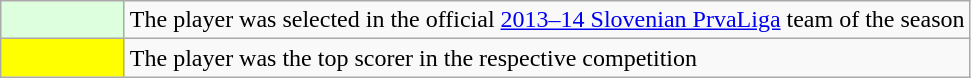<table class="wikitable">
<tr>
<td width="75px" bgcolor="#DDFFDD" align="center"></td>
<td>The player was selected in the official <a href='#'>2013–14 Slovenian PrvaLiga</a> team of the season</td>
</tr>
<tr>
<td width="75px" bgcolor="#FFFF00" align="center"></td>
<td>The player was the top scorer in the respective competition</td>
</tr>
</table>
